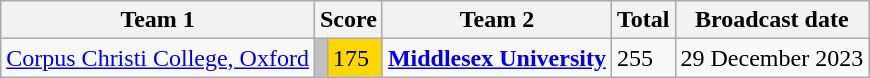<table class="wikitable">
<tr>
<th>Team 1</th>
<th colspan=2>Score</th>
<th>Team 2</th>
<th>Total</th>
<th>Broadcast date</th>
</tr>
<tr>
<td><a href='#'>Corpus Christi College, Oxford</a></td>
<td style="background:silver"></td>
<td style="background:gold">175</td>
<td><strong><a href='#'>Middlesex University</a></strong></td>
<td>255</td>
<td>29 December 2023</td>
</tr>
</table>
